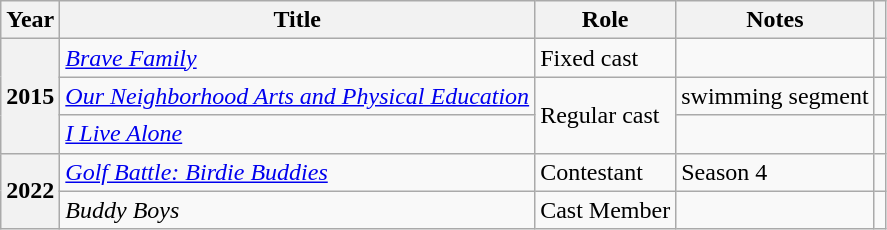<table class="wikitable plainrowheaders">
<tr>
<th>Year</th>
<th>Title</th>
<th>Role</th>
<th class=unsortable">Notes</th>
<th class="unsortable"></th>
</tr>
<tr>
<th scope="row"  rowspan="3">2015</th>
<td><em><a href='#'>Brave Family</a></em></td>
<td>Fixed cast</td>
<td></td>
<td></td>
</tr>
<tr>
<td><em><a href='#'>Our Neighborhood Arts and Physical Education</a></em></td>
<td rowspan=2>Regular cast</td>
<td>swimming segment</td>
<td></td>
</tr>
<tr>
<td><em><a href='#'>I Live Alone</a></em></td>
<td></td>
<td></td>
</tr>
<tr>
<th scope="row" rowspan=2>2022</th>
<td><em><a href='#'>Golf Battle: Birdie Buddies</a></em></td>
<td>Contestant</td>
<td>Season 4</td>
<td></td>
</tr>
<tr>
<td><em>Buddy Boys</em></td>
<td>Cast Member</td>
<td></td>
<td></td>
</tr>
</table>
